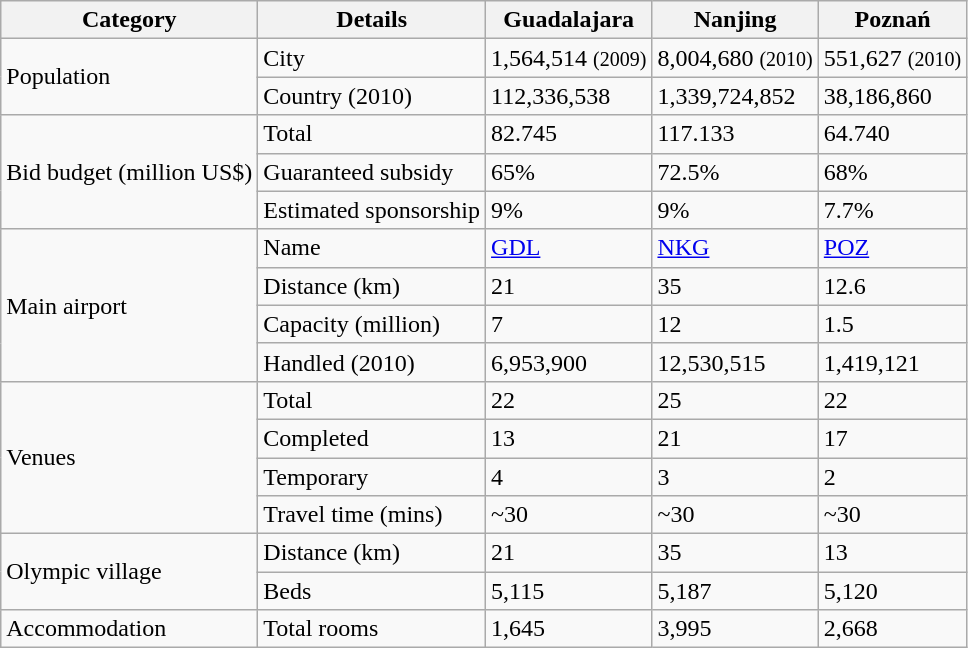<table class="wikitable">
<tr>
<th>Category</th>
<th>Details</th>
<th>Guadalajara<br></th>
<th>Nanjing<br></th>
<th>Poznań<br></th>
</tr>
<tr>
<td rowspan="2">Population</td>
<td>City</td>
<td>1,564,514 <small>(2009)</small></td>
<td>8,004,680 <small>(2010)</small></td>
<td>551,627 <small>(2010)</small></td>
</tr>
<tr>
<td>Country (2010)</td>
<td>112,336,538</td>
<td>1,339,724,852</td>
<td>38,186,860</td>
</tr>
<tr>
<td rowspan="3">Bid budget (million US$)</td>
<td>Total</td>
<td>82.745</td>
<td>117.133</td>
<td>64.740</td>
</tr>
<tr>
<td>Guaranteed subsidy</td>
<td>65%</td>
<td>72.5%</td>
<td>68%</td>
</tr>
<tr>
<td>Estimated sponsorship</td>
<td>9%</td>
<td>9%</td>
<td>7.7%</td>
</tr>
<tr>
<td rowspan="4">Main airport</td>
<td>Name</td>
<td><a href='#'>GDL</a></td>
<td><a href='#'>NKG</a></td>
<td><a href='#'>POZ</a></td>
</tr>
<tr>
<td>Distance (km)</td>
<td>21</td>
<td>35</td>
<td>12.6</td>
</tr>
<tr>
<td>Capacity (million)</td>
<td>7</td>
<td>12</td>
<td>1.5</td>
</tr>
<tr>
<td>Handled (2010)</td>
<td>6,953,900</td>
<td>12,530,515</td>
<td>1,419,121</td>
</tr>
<tr>
<td rowspan="4">Venues</td>
<td>Total</td>
<td>22</td>
<td>25</td>
<td>22</td>
</tr>
<tr>
<td>Completed</td>
<td>13</td>
<td>21</td>
<td>17</td>
</tr>
<tr>
<td>Temporary</td>
<td>4</td>
<td>3</td>
<td>2</td>
</tr>
<tr>
<td>Travel time (mins)</td>
<td>~30</td>
<td>~30</td>
<td>~30</td>
</tr>
<tr>
<td rowspan="2">Olympic village</td>
<td>Distance (km)</td>
<td>21</td>
<td>35</td>
<td>13</td>
</tr>
<tr>
<td>Beds</td>
<td>5,115</td>
<td>5,187</td>
<td>5,120</td>
</tr>
<tr>
<td rowspan="1">Accommodation</td>
<td>Total rooms</td>
<td>1,645</td>
<td>3,995</td>
<td>2,668</td>
</tr>
</table>
